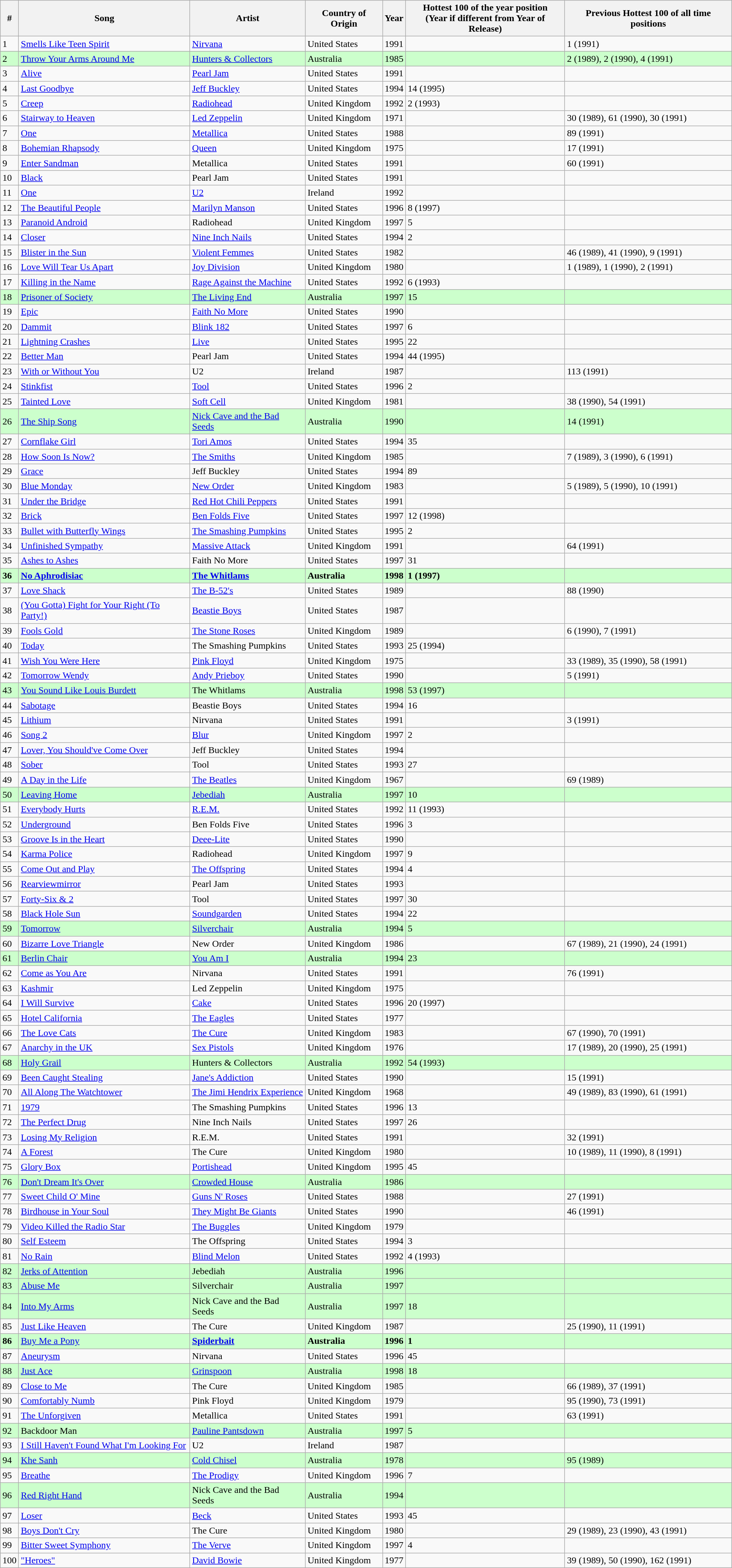<table class="wikitable sortable">
<tr>
<th>#</th>
<th>Song</th>
<th>Artist</th>
<th>Country of Origin</th>
<th>Year</th>
<th>Hottest 100 of the year position <br>(Year if different from Year of Release)</th>
<th>Previous Hottest 100 of all time positions</th>
</tr>
<tr>
<td>1</td>
<td><a href='#'>Smells Like Teen Spirit</a></td>
<td><a href='#'>Nirvana</a></td>
<td>United States</td>
<td>1991</td>
<td></td>
<td>1 (1991)</td>
</tr>
<tr style="background:#ccffcc">
<td>2</td>
<td><a href='#'>Throw Your Arms Around Me</a></td>
<td><a href='#'>Hunters & Collectors</a></td>
<td>Australia</td>
<td>1985</td>
<td></td>
<td>2 (1989), 2 (1990), 4 (1991)</td>
</tr>
<tr>
<td>3</td>
<td><a href='#'>Alive</a></td>
<td><a href='#'>Pearl Jam</a></td>
<td>United States</td>
<td>1991</td>
<td></td>
<td></td>
</tr>
<tr>
<td>4</td>
<td><a href='#'>Last Goodbye</a></td>
<td><a href='#'>Jeff Buckley</a></td>
<td>United States</td>
<td>1994</td>
<td>14 (1995)</td>
<td></td>
</tr>
<tr>
<td>5</td>
<td><a href='#'>Creep</a></td>
<td><a href='#'>Radiohead</a></td>
<td>United Kingdom</td>
<td>1992</td>
<td>2 (1993)</td>
<td></td>
</tr>
<tr>
<td>6</td>
<td><a href='#'>Stairway to Heaven</a></td>
<td><a href='#'>Led Zeppelin</a></td>
<td>United Kingdom</td>
<td>1971</td>
<td></td>
<td>30 (1989), 61 (1990), 30 (1991)</td>
</tr>
<tr>
<td>7</td>
<td><a href='#'>One</a></td>
<td><a href='#'>Metallica</a></td>
<td>United States</td>
<td>1988</td>
<td></td>
<td>89 (1991)</td>
</tr>
<tr>
<td>8</td>
<td><a href='#'>Bohemian Rhapsody</a></td>
<td><a href='#'>Queen</a></td>
<td>United Kingdom</td>
<td>1975</td>
<td></td>
<td>17 (1991)</td>
</tr>
<tr>
<td>9</td>
<td><a href='#'>Enter Sandman</a></td>
<td>Metallica</td>
<td>United States</td>
<td>1991</td>
<td></td>
<td>60 (1991)</td>
</tr>
<tr>
<td>10</td>
<td><a href='#'>Black</a></td>
<td>Pearl Jam</td>
<td>United States</td>
<td>1991</td>
<td></td>
<td></td>
</tr>
<tr>
<td>11</td>
<td><a href='#'>One</a></td>
<td><a href='#'>U2</a></td>
<td>Ireland</td>
<td>1992</td>
<td></td>
<td></td>
</tr>
<tr>
<td>12</td>
<td><a href='#'>The Beautiful People</a></td>
<td><a href='#'>Marilyn Manson</a></td>
<td>United States</td>
<td>1996</td>
<td>8 (1997)</td>
<td></td>
</tr>
<tr>
<td>13</td>
<td><a href='#'>Paranoid Android</a></td>
<td>Radiohead</td>
<td>United Kingdom</td>
<td>1997</td>
<td>5</td>
<td></td>
</tr>
<tr>
<td>14</td>
<td><a href='#'>Closer</a></td>
<td><a href='#'>Nine Inch Nails</a></td>
<td>United States</td>
<td>1994</td>
<td>2</td>
<td></td>
</tr>
<tr>
<td>15</td>
<td><a href='#'>Blister in the Sun</a></td>
<td><a href='#'>Violent Femmes</a></td>
<td>United States</td>
<td>1982</td>
<td></td>
<td>46 (1989), 41 (1990), 9 (1991)</td>
</tr>
<tr>
<td>16</td>
<td><a href='#'>Love Will Tear Us Apart</a></td>
<td><a href='#'>Joy Division</a></td>
<td>United Kingdom</td>
<td>1980</td>
<td></td>
<td>1 (1989), 1 (1990), 2 (1991)</td>
</tr>
<tr>
<td>17</td>
<td><a href='#'>Killing in the Name</a></td>
<td><a href='#'>Rage Against the Machine</a></td>
<td>United States</td>
<td>1992</td>
<td>6 (1993)</td>
<td></td>
</tr>
<tr style="background:#ccffcc">
<td>18</td>
<td><a href='#'>Prisoner of Society</a></td>
<td><a href='#'>The Living End</a></td>
<td>Australia</td>
<td>1997</td>
<td>15</td>
<td></td>
</tr>
<tr>
<td>19</td>
<td><a href='#'>Epic</a></td>
<td><a href='#'>Faith No More</a></td>
<td>United States</td>
<td>1990</td>
<td></td>
<td></td>
</tr>
<tr>
<td>20</td>
<td><a href='#'>Dammit</a></td>
<td><a href='#'>Blink 182</a></td>
<td>United States</td>
<td>1997</td>
<td>6</td>
<td></td>
</tr>
<tr>
<td>21</td>
<td><a href='#'>Lightning Crashes</a></td>
<td><a href='#'>Live</a></td>
<td>United States</td>
<td>1995</td>
<td>22</td>
<td></td>
</tr>
<tr>
<td>22</td>
<td><a href='#'>Better Man</a></td>
<td>Pearl Jam</td>
<td>United States</td>
<td>1994</td>
<td>44 (1995)</td>
<td></td>
</tr>
<tr>
<td>23</td>
<td><a href='#'>With or Without You</a></td>
<td>U2</td>
<td>Ireland</td>
<td>1987</td>
<td></td>
<td>113 (1991)</td>
</tr>
<tr>
<td>24</td>
<td><a href='#'>Stinkfist</a></td>
<td><a href='#'>Tool</a></td>
<td>United States</td>
<td>1996</td>
<td>2</td>
<td></td>
</tr>
<tr>
<td>25</td>
<td><a href='#'>Tainted Love</a></td>
<td><a href='#'>Soft Cell</a></td>
<td>United Kingdom</td>
<td>1981</td>
<td></td>
<td>38 (1990), 54 (1991)</td>
</tr>
<tr style="background:#ccffcc">
<td>26</td>
<td><a href='#'>The Ship Song</a></td>
<td><a href='#'>Nick Cave and the Bad Seeds</a></td>
<td>Australia</td>
<td>1990</td>
<td></td>
<td>14 (1991)</td>
</tr>
<tr>
<td>27</td>
<td><a href='#'>Cornflake Girl</a></td>
<td><a href='#'>Tori Amos</a></td>
<td>United States</td>
<td>1994</td>
<td>35</td>
<td></td>
</tr>
<tr>
<td>28</td>
<td><a href='#'>How Soon Is Now?</a></td>
<td><a href='#'>The Smiths</a></td>
<td>United Kingdom</td>
<td>1985</td>
<td></td>
<td>7 (1989), 3 (1990), 6 (1991)</td>
</tr>
<tr>
<td>29</td>
<td><a href='#'>Grace</a></td>
<td>Jeff Buckley</td>
<td>United States</td>
<td>1994</td>
<td>89</td>
<td></td>
</tr>
<tr>
<td>30</td>
<td><a href='#'>Blue Monday</a></td>
<td><a href='#'>New Order</a></td>
<td>United Kingdom</td>
<td>1983</td>
<td></td>
<td>5 (1989), 5 (1990), 10 (1991)</td>
</tr>
<tr>
<td>31</td>
<td><a href='#'>Under the Bridge</a></td>
<td><a href='#'>Red Hot Chili Peppers</a></td>
<td>United States</td>
<td>1991</td>
<td></td>
<td></td>
</tr>
<tr>
<td>32</td>
<td><a href='#'>Brick</a></td>
<td><a href='#'>Ben Folds Five</a></td>
<td>United States</td>
<td>1997</td>
<td>12 (1998)</td>
<td></td>
</tr>
<tr>
<td>33</td>
<td><a href='#'>Bullet with Butterfly Wings</a></td>
<td><a href='#'>The Smashing Pumpkins</a></td>
<td>United States</td>
<td>1995</td>
<td>2</td>
<td></td>
</tr>
<tr>
<td>34</td>
<td><a href='#'>Unfinished Sympathy</a></td>
<td><a href='#'>Massive Attack</a></td>
<td>United Kingdom</td>
<td>1991</td>
<td></td>
<td>64 (1991)</td>
</tr>
<tr>
<td>35</td>
<td><a href='#'>Ashes to Ashes</a></td>
<td>Faith No More</td>
<td>United States</td>
<td>1997</td>
<td>31</td>
<td></td>
</tr>
<tr style="background:#ccffcc">
<td><strong>36</strong></td>
<td><strong><a href='#'>No Aphrodisiac</a></strong></td>
<td><strong><a href='#'>The Whitlams</a></strong></td>
<td><strong>Australia</strong></td>
<td><strong>1998</strong></td>
<td><strong>1 (1997)</strong></td>
<td></td>
</tr>
<tr>
<td>37</td>
<td><a href='#'>Love Shack</a></td>
<td><a href='#'>The B-52's</a></td>
<td>United States</td>
<td>1989</td>
<td></td>
<td>88 (1990)</td>
</tr>
<tr>
<td>38</td>
<td><a href='#'>(You Gotta) Fight for Your Right (To Party!)</a></td>
<td><a href='#'>Beastie Boys</a></td>
<td>United States</td>
<td>1987</td>
<td></td>
<td></td>
</tr>
<tr>
<td>39</td>
<td><a href='#'>Fools Gold</a></td>
<td><a href='#'>The Stone Roses</a></td>
<td>United Kingdom</td>
<td>1989</td>
<td></td>
<td>6 (1990), 7 (1991)</td>
</tr>
<tr>
<td>40</td>
<td><a href='#'>Today</a></td>
<td>The Smashing Pumpkins</td>
<td>United States</td>
<td>1993</td>
<td>25 (1994)</td>
<td></td>
</tr>
<tr>
<td>41</td>
<td><a href='#'>Wish You Were Here</a></td>
<td><a href='#'>Pink Floyd</a></td>
<td>United Kingdom</td>
<td>1975</td>
<td></td>
<td>33 (1989), 35 (1990), 58 (1991)</td>
</tr>
<tr>
<td>42</td>
<td><a href='#'>Tomorrow Wendy</a></td>
<td><a href='#'>Andy Prieboy</a></td>
<td>United States</td>
<td>1990</td>
<td></td>
<td>5 (1991)</td>
</tr>
<tr style="background:#ccffcc">
<td>43</td>
<td><a href='#'>You Sound Like Louis Burdett</a></td>
<td>The Whitlams</td>
<td>Australia</td>
<td>1998</td>
<td>53 (1997)</td>
<td></td>
</tr>
<tr>
<td>44</td>
<td><a href='#'>Sabotage</a></td>
<td>Beastie Boys</td>
<td>United States</td>
<td>1994</td>
<td>16</td>
<td></td>
</tr>
<tr>
<td>45</td>
<td><a href='#'>Lithium</a></td>
<td>Nirvana</td>
<td>United States</td>
<td>1991</td>
<td></td>
<td>3 (1991)</td>
</tr>
<tr>
<td>46</td>
<td><a href='#'>Song 2</a></td>
<td><a href='#'>Blur</a></td>
<td>United Kingdom</td>
<td>1997</td>
<td>2</td>
<td></td>
</tr>
<tr>
<td>47</td>
<td><a href='#'>Lover, You Should've Come Over</a></td>
<td>Jeff Buckley</td>
<td>United States</td>
<td>1994</td>
<td></td>
<td></td>
</tr>
<tr>
<td>48</td>
<td><a href='#'>Sober</a></td>
<td>Tool</td>
<td>United States</td>
<td>1993</td>
<td>27</td>
<td></td>
</tr>
<tr>
<td>49</td>
<td><a href='#'>A Day in the Life</a></td>
<td><a href='#'>The Beatles</a></td>
<td>United Kingdom</td>
<td>1967</td>
<td></td>
<td>69 (1989)</td>
</tr>
<tr style="background:#ccffcc">
<td>50</td>
<td><a href='#'>Leaving Home</a></td>
<td><a href='#'>Jebediah</a></td>
<td>Australia</td>
<td>1997</td>
<td>10</td>
<td></td>
</tr>
<tr>
<td>51</td>
<td><a href='#'>Everybody Hurts</a></td>
<td><a href='#'>R.E.M.</a></td>
<td>United States</td>
<td>1992</td>
<td>11 (1993)</td>
</tr>
<tr>
<td>52</td>
<td><a href='#'>Underground</a></td>
<td>Ben Folds Five</td>
<td>United States</td>
<td>1996</td>
<td>3</td>
<td></td>
</tr>
<tr>
<td>53</td>
<td><a href='#'>Groove Is in the Heart</a></td>
<td><a href='#'>Deee-Lite</a></td>
<td>United States</td>
<td>1990</td>
<td></td>
<td></td>
</tr>
<tr>
<td>54</td>
<td><a href='#'>Karma Police</a></td>
<td>Radiohead</td>
<td>United Kingdom</td>
<td>1997</td>
<td>9</td>
<td></td>
</tr>
<tr>
<td>55</td>
<td><a href='#'>Come Out and Play</a></td>
<td><a href='#'>The Offspring</a></td>
<td>United States</td>
<td>1994</td>
<td>4</td>
<td></td>
</tr>
<tr>
<td>56</td>
<td><a href='#'>Rearviewmirror</a></td>
<td>Pearl Jam</td>
<td>United States</td>
<td>1993</td>
<td></td>
<td></td>
</tr>
<tr>
<td>57</td>
<td><a href='#'>Forty-Six & 2</a></td>
<td>Tool</td>
<td>United States</td>
<td>1997</td>
<td>30</td>
<td></td>
</tr>
<tr>
<td>58</td>
<td><a href='#'>Black Hole Sun</a></td>
<td><a href='#'>Soundgarden</a></td>
<td>United States</td>
<td>1994</td>
<td>22</td>
<td></td>
</tr>
<tr style="background:#ccffcc">
<td>59</td>
<td><a href='#'>Tomorrow</a></td>
<td><a href='#'>Silverchair</a></td>
<td>Australia</td>
<td>1994</td>
<td>5</td>
<td></td>
</tr>
<tr>
<td>60</td>
<td><a href='#'>Bizarre Love Triangle</a></td>
<td>New Order</td>
<td>United Kingdom</td>
<td>1986</td>
<td></td>
<td>67 (1989), 21 (1990), 24 (1991)</td>
</tr>
<tr style="background:#ccffcc">
<td>61</td>
<td><a href='#'>Berlin Chair</a></td>
<td><a href='#'>You Am I</a></td>
<td>Australia</td>
<td>1994</td>
<td>23</td>
<td></td>
</tr>
<tr>
<td>62</td>
<td><a href='#'>Come as You Are</a></td>
<td>Nirvana</td>
<td>United States</td>
<td>1991</td>
<td></td>
<td>76 (1991)</td>
</tr>
<tr>
<td>63</td>
<td><a href='#'>Kashmir</a></td>
<td>Led Zeppelin</td>
<td>United Kingdom</td>
<td>1975</td>
<td></td>
<td></td>
</tr>
<tr>
<td>64</td>
<td><a href='#'>I Will Survive</a></td>
<td><a href='#'>Cake</a></td>
<td>United States</td>
<td>1996</td>
<td>20 (1997)</td>
</tr>
<tr>
<td>65</td>
<td><a href='#'>Hotel California</a></td>
<td><a href='#'>The Eagles</a></td>
<td>United States</td>
<td>1977</td>
<td></td>
<td></td>
</tr>
<tr>
<td>66</td>
<td><a href='#'>The Love Cats</a></td>
<td><a href='#'>The Cure</a></td>
<td>United Kingdom</td>
<td>1983</td>
<td></td>
<td>67 (1990), 70 (1991)</td>
</tr>
<tr>
<td>67</td>
<td><a href='#'>Anarchy in the UK</a></td>
<td><a href='#'>Sex Pistols</a></td>
<td>United Kingdom</td>
<td>1976</td>
<td></td>
<td>17 (1989), 20 (1990), 25 (1991)</td>
</tr>
<tr style="background:#ccffcc">
<td>68</td>
<td><a href='#'>Holy Grail</a></td>
<td>Hunters & Collectors</td>
<td>Australia</td>
<td>1992</td>
<td>54 (1993)</td>
<td></td>
</tr>
<tr>
<td>69</td>
<td><a href='#'>Been Caught Stealing</a></td>
<td><a href='#'>Jane's Addiction</a></td>
<td>United States</td>
<td>1990</td>
<td></td>
<td>15 (1991)</td>
</tr>
<tr>
<td>70</td>
<td><a href='#'>All Along The Watchtower</a></td>
<td><a href='#'>The Jimi Hendrix Experience</a></td>
<td>United Kingdom</td>
<td>1968</td>
<td></td>
<td>49 (1989), 83 (1990), 61 (1991)</td>
</tr>
<tr>
<td>71</td>
<td><a href='#'>1979</a></td>
<td>The Smashing Pumpkins</td>
<td>United States</td>
<td>1996</td>
<td>13</td>
<td></td>
</tr>
<tr>
<td>72</td>
<td><a href='#'>The Perfect Drug</a></td>
<td>Nine Inch Nails</td>
<td>United States</td>
<td>1997</td>
<td>26</td>
<td></td>
</tr>
<tr>
<td>73</td>
<td><a href='#'>Losing My Religion</a></td>
<td>R.E.M.</td>
<td>United States</td>
<td>1991</td>
<td></td>
<td>32 (1991)</td>
</tr>
<tr>
<td>74</td>
<td><a href='#'>A Forest</a></td>
<td>The Cure</td>
<td>United Kingdom</td>
<td>1980</td>
<td></td>
<td>10 (1989), 11 (1990), 8 (1991)</td>
</tr>
<tr>
<td>75</td>
<td><a href='#'>Glory Box</a></td>
<td><a href='#'>Portishead</a></td>
<td>United Kingdom</td>
<td>1995</td>
<td>45</td>
<td></td>
</tr>
<tr style="background:#ccffcc">
<td>76</td>
<td><a href='#'>Don't Dream It's Over</a></td>
<td><a href='#'>Crowded House</a></td>
<td>Australia</td>
<td>1986</td>
<td></td>
<td></td>
</tr>
<tr>
<td>77</td>
<td><a href='#'>Sweet Child O' Mine</a></td>
<td><a href='#'>Guns N' Roses</a></td>
<td>United States</td>
<td>1988</td>
<td></td>
<td>27 (1991)</td>
</tr>
<tr>
<td>78</td>
<td><a href='#'>Birdhouse in Your Soul</a></td>
<td><a href='#'>They Might Be Giants</a></td>
<td>United States</td>
<td>1990</td>
<td></td>
<td>46 (1991)</td>
</tr>
<tr>
<td>79</td>
<td><a href='#'>Video Killed the Radio Star</a></td>
<td><a href='#'>The Buggles</a></td>
<td>United Kingdom</td>
<td>1979</td>
<td></td>
<td></td>
</tr>
<tr>
<td>80</td>
<td><a href='#'>Self Esteem</a></td>
<td>The Offspring</td>
<td>United States</td>
<td>1994</td>
<td>3</td>
<td></td>
</tr>
<tr>
<td>81</td>
<td><a href='#'>No Rain</a></td>
<td><a href='#'>Blind Melon</a></td>
<td>United States</td>
<td>1992</td>
<td>4 (1993)</td>
<td></td>
</tr>
<tr style="background:#ccffcc">
<td>82</td>
<td><a href='#'>Jerks of Attention</a></td>
<td>Jebediah</td>
<td>Australia</td>
<td>1996</td>
<td></td>
<td></td>
</tr>
<tr style="background:#ccffcc">
<td>83</td>
<td><a href='#'>Abuse Me</a></td>
<td>Silverchair</td>
<td>Australia</td>
<td>1997</td>
<td></td>
<td></td>
</tr>
<tr style="background:#ccffcc">
<td>84</td>
<td><a href='#'>Into My Arms</a></td>
<td>Nick Cave and the Bad Seeds</td>
<td>Australia</td>
<td>1997</td>
<td>18</td>
<td></td>
</tr>
<tr>
<td>85</td>
<td><a href='#'>Just Like Heaven</a></td>
<td>The Cure</td>
<td>United Kingdom</td>
<td>1987</td>
<td></td>
<td>25 (1990), 11 (1991)</td>
</tr>
<tr style="background:#ccffcc">
<td><strong>86</strong></td>
<td><a href='#'>Buy Me a Pony</a></td>
<td><strong><a href='#'>Spiderbait</a></strong></td>
<td><strong>Australia</strong></td>
<td><strong>1996</strong></td>
<td><strong>1</strong></td>
<td></td>
</tr>
<tr>
<td>87</td>
<td><a href='#'>Aneurysm</a></td>
<td>Nirvana</td>
<td>United States</td>
<td>1996</td>
<td>45</td>
<td></td>
</tr>
<tr style="background:#ccffcc">
<td>88</td>
<td><a href='#'>Just Ace</a></td>
<td><a href='#'>Grinspoon</a></td>
<td>Australia</td>
<td>1998</td>
<td>18</td>
<td></td>
</tr>
<tr>
<td>89</td>
<td><a href='#'>Close to Me</a></td>
<td>The Cure</td>
<td>United Kingdom</td>
<td>1985</td>
<td></td>
<td>66 (1989), 37 (1991)</td>
</tr>
<tr>
<td>90</td>
<td><a href='#'>Comfortably Numb</a></td>
<td>Pink Floyd</td>
<td>United Kingdom</td>
<td>1979</td>
<td></td>
<td>95 (1990), 73 (1991)</td>
</tr>
<tr>
<td>91</td>
<td><a href='#'>The Unforgiven</a></td>
<td>Metallica</td>
<td>United States</td>
<td>1991</td>
<td></td>
<td>63 (1991)</td>
</tr>
<tr style="background:#ccffcc">
<td>92</td>
<td>Backdoor Man</td>
<td><a href='#'>Pauline Pantsdown</a></td>
<td>Australia</td>
<td>1997</td>
<td>5</td>
<td></td>
</tr>
<tr>
<td>93</td>
<td><a href='#'>I Still Haven't Found What I'm Looking For</a></td>
<td>U2</td>
<td>Ireland</td>
<td>1987</td>
<td></td>
<td></td>
</tr>
<tr style="background:#ccffcc">
<td>94</td>
<td><a href='#'>Khe Sanh</a></td>
<td><a href='#'>Cold Chisel</a></td>
<td>Australia</td>
<td>1978</td>
<td></td>
<td>95 (1989)</td>
</tr>
<tr>
<td>95</td>
<td><a href='#'>Breathe</a></td>
<td><a href='#'>The Prodigy</a></td>
<td>United Kingdom</td>
<td>1996</td>
<td>7</td>
<td></td>
</tr>
<tr style="background:#ccffcc">
<td>96</td>
<td><a href='#'>Red Right Hand</a></td>
<td>Nick Cave and the Bad Seeds</td>
<td>Australia</td>
<td>1994</td>
<td></td>
<td></td>
</tr>
<tr>
<td>97</td>
<td><a href='#'>Loser</a></td>
<td><a href='#'>Beck</a></td>
<td>United States</td>
<td>1993</td>
<td>45</td>
<td></td>
</tr>
<tr>
<td>98</td>
<td><a href='#'>Boys Don't Cry</a></td>
<td>The Cure</td>
<td>United Kingdom</td>
<td>1980</td>
<td></td>
<td>29 (1989), 23 (1990), 43 (1991)</td>
</tr>
<tr>
<td>99</td>
<td><a href='#'>Bitter Sweet Symphony</a></td>
<td><a href='#'>The Verve</a></td>
<td>United Kingdom</td>
<td>1997</td>
<td>4</td>
<td></td>
</tr>
<tr>
<td>100</td>
<td><a href='#'>"Heroes"</a></td>
<td><a href='#'>David Bowie</a></td>
<td>United Kingdom</td>
<td>1977</td>
<td></td>
<td>39 (1989), 50 (1990), 162 (1991)</td>
</tr>
</table>
